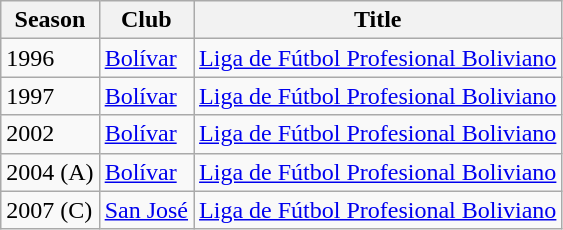<table class="wikitable">
<tr>
<th>Season</th>
<th>Club</th>
<th>Title</th>
</tr>
<tr>
<td>1996</td>
<td><a href='#'>Bolívar</a></td>
<td><a href='#'>Liga de Fútbol Profesional Boliviano</a></td>
</tr>
<tr>
<td>1997</td>
<td><a href='#'>Bolívar</a></td>
<td><a href='#'>Liga de Fútbol Profesional Boliviano</a></td>
</tr>
<tr>
<td>2002</td>
<td><a href='#'>Bolívar</a></td>
<td><a href='#'>Liga de Fútbol Profesional Boliviano</a></td>
</tr>
<tr>
<td>2004 (A)</td>
<td><a href='#'>Bolívar</a></td>
<td><a href='#'>Liga de Fútbol Profesional Boliviano</a></td>
</tr>
<tr>
<td>2007 (C)</td>
<td><a href='#'>San José</a></td>
<td><a href='#'>Liga de Fútbol Profesional Boliviano</a></td>
</tr>
</table>
